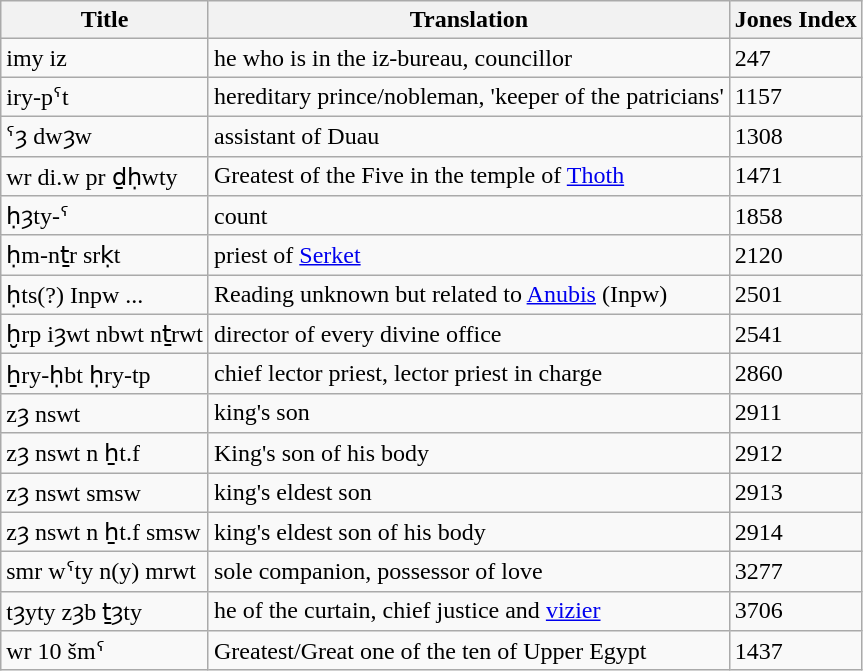<table class="wikitable">
<tr>
<th>Title</th>
<th>Translation</th>
<th>Jones Index</th>
</tr>
<tr>
<td>imy iz</td>
<td>he who is in the iz-bureau, councillor</td>
<td>247</td>
</tr>
<tr>
<td>iry-pˁt</td>
<td>hereditary prince/nobleman, 'keeper of the patricians'</td>
<td>1157</td>
</tr>
<tr>
<td>ˁȝ dwȝw</td>
<td>assistant of Duau</td>
<td>1308</td>
</tr>
<tr>
<td>wr di.w pr ḏḥwty</td>
<td>Greatest of the Five in the temple of <a href='#'>Thoth</a></td>
<td>1471</td>
</tr>
<tr>
<td>ḥȝty-ˁ</td>
<td>count</td>
<td>1858</td>
</tr>
<tr>
<td>ḥm-nṯr srḳt</td>
<td>priest of <a href='#'>Serket</a></td>
<td>2120</td>
</tr>
<tr>
<td>ḥts(?) Inpw ...</td>
<td>Reading unknown but related to <a href='#'>Anubis</a> (Inpw)</td>
<td>2501</td>
</tr>
<tr>
<td>ḫrp iȝwt nbwt nṯrwt</td>
<td>director of every divine office</td>
<td>2541</td>
</tr>
<tr>
<td>ẖry-ḥbt ḥry-tp</td>
<td>chief lector priest, lector priest in charge</td>
<td>2860</td>
</tr>
<tr>
<td>zȝ nswt</td>
<td>king's son</td>
<td>2911</td>
</tr>
<tr>
<td>zȝ nswt n ẖt.f</td>
<td>King's son of his body</td>
<td>2912</td>
</tr>
<tr>
<td>zȝ nswt smsw</td>
<td>king's eldest son</td>
<td>2913</td>
</tr>
<tr>
<td>zȝ nswt n ẖt.f smsw</td>
<td>king's eldest son of his body</td>
<td>2914</td>
</tr>
<tr>
<td>smr wˁty n(y) mrwt</td>
<td>sole companion, possessor of love</td>
<td>3277</td>
</tr>
<tr>
<td>tȝyty zȝb ṯȝty</td>
<td>he of the curtain, chief justice and <a href='#'>vizier</a></td>
<td>3706</td>
</tr>
<tr>
<td>wr 10 šmˁ</td>
<td>Greatest/Great one of the ten of Upper Egypt</td>
<td>1437</td>
</tr>
</table>
